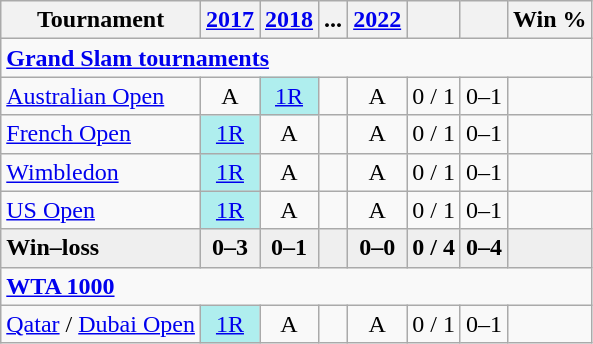<table class="wikitable" style="text-align:center">
<tr>
<th>Tournament</th>
<th><a href='#'>2017</a></th>
<th><a href='#'>2018</a></th>
<th>...</th>
<th><a href='#'>2022</a></th>
<th></th>
<th></th>
<th>Win %</th>
</tr>
<tr>
<td colspan="8" align="left"><strong><a href='#'>Grand Slam tournaments</a></strong></td>
</tr>
<tr>
<td align="left"><a href='#'>Australian Open</a></td>
<td>A</td>
<td bgcolor="afeeee"><a href='#'>1R</a></td>
<td></td>
<td>A</td>
<td>0 / 1</td>
<td>0–1</td>
<td></td>
</tr>
<tr>
<td align="left"><a href='#'>French Open</a></td>
<td bgcolor="afeeee"><a href='#'>1R</a></td>
<td>A</td>
<td></td>
<td>A</td>
<td>0 / 1</td>
<td>0–1</td>
<td></td>
</tr>
<tr>
<td align="left"><a href='#'>Wimbledon</a></td>
<td bgcolor="afeeee"><a href='#'>1R</a></td>
<td>A</td>
<td></td>
<td>A</td>
<td>0 / 1</td>
<td>0–1</td>
<td></td>
</tr>
<tr>
<td align="left"><a href='#'>US Open</a></td>
<td bgcolor="afeeee"><a href='#'>1R</a></td>
<td>A</td>
<td></td>
<td>A</td>
<td>0 / 1</td>
<td>0–1</td>
<td></td>
</tr>
<tr style="font-weight:bold;background:#efefef">
<td style="text-align:left">Win–loss</td>
<td>0–3</td>
<td>0–1</td>
<td></td>
<td>0–0</td>
<td>0 / 4</td>
<td>0–4</td>
<td></td>
</tr>
<tr>
<td colspan="8" style="text-align:left"><strong><a href='#'>WTA 1000</a></strong></td>
</tr>
<tr>
<td align="left"><a href='#'>Qatar</a> / <a href='#'>Dubai Open</a></td>
<td bgcolor=afeeee><a href='#'>1R</a></td>
<td>A</td>
<td></td>
<td>A</td>
<td>0 / 1</td>
<td>0–1</td>
<td></td>
</tr>
</table>
